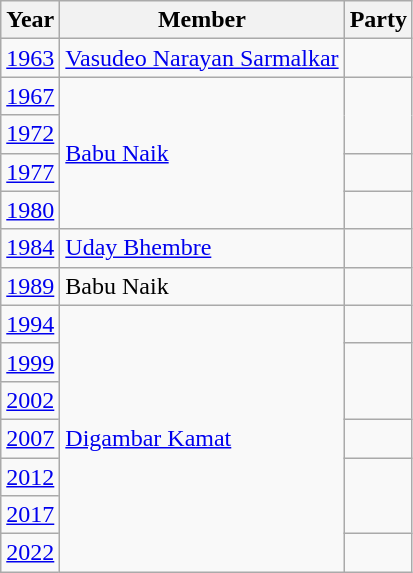<table class="wikitable sortable">
<tr>
<th>Year</th>
<th>Member</th>
<th colspan="2">Party</th>
</tr>
<tr>
<td><a href='#'>1963</a></td>
<td><a href='#'>Vasudeo Narayan Sarmalkar</a></td>
<td></td>
</tr>
<tr>
<td><a href='#'>1967</a></td>
<td rowspan=4><a href='#'>Babu Naik</a></td>
</tr>
<tr>
<td><a href='#'>1972</a></td>
</tr>
<tr>
<td><a href='#'>1977</a></td>
<td></td>
</tr>
<tr>
<td><a href='#'>1980</a></td>
<td></td>
</tr>
<tr>
<td><a href='#'>1984</a></td>
<td><a href='#'>Uday Bhembre</a></td>
<td></td>
</tr>
<tr>
<td><a href='#'>1989</a></td>
<td>Babu Naik</td>
</tr>
<tr>
<td><a href='#'>1994</a></td>
<td rowspan=7><a href='#'>Digambar Kamat</a></td>
<td></td>
</tr>
<tr>
<td><a href='#'>1999</a></td>
</tr>
<tr>
<td><a href='#'>2002</a></td>
</tr>
<tr>
<td><a href='#'>2007</a></td>
<td></td>
</tr>
<tr>
<td><a href='#'>2012</a></td>
</tr>
<tr>
<td><a href='#'>2017</a></td>
</tr>
<tr>
<td><a href='#'>2022</a></td>
<td></td>
</tr>
</table>
